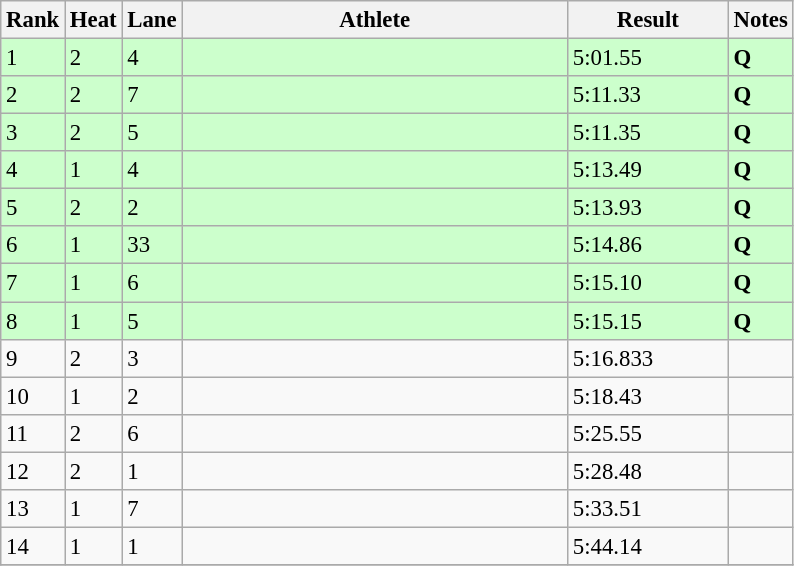<table class="wikitable" style="font-size:95%" style="width:35em;" style="text-align:center">
<tr>
<th>Rank</th>
<th>Heat</th>
<th>Lane</th>
<th width=250>Athlete</th>
<th width=100>Result</th>
<th>Notes</th>
</tr>
<tr bgcolor=ccffcc>
<td>1</td>
<td>2</td>
<td>4</td>
<td align=left></td>
<td>5:01.55</td>
<td><strong>Q</strong></td>
</tr>
<tr bgcolor=ccffcc>
<td>2</td>
<td>2</td>
<td>7</td>
<td align=left></td>
<td>5:11.33</td>
<td><strong>Q</strong></td>
</tr>
<tr bgcolor=ccffcc>
<td>3</td>
<td>2</td>
<td>5</td>
<td align=left></td>
<td>5:11.35</td>
<td><strong>Q</strong></td>
</tr>
<tr bgcolor=ccffcc>
<td>4</td>
<td>1</td>
<td>4</td>
<td align=left></td>
<td>5:13.49</td>
<td><strong>Q</strong></td>
</tr>
<tr bgcolor=ccffcc>
<td>5</td>
<td>2</td>
<td>2</td>
<td align=left></td>
<td>5:13.93</td>
<td><strong>Q</strong></td>
</tr>
<tr bgcolor=ccffcc>
<td>6</td>
<td>1</td>
<td>33</td>
<td align=left></td>
<td>5:14.86</td>
<td><strong>Q</strong></td>
</tr>
<tr bgcolor=ccffcc>
<td>7</td>
<td>1</td>
<td>6</td>
<td align=left></td>
<td>5:15.10</td>
<td><strong>Q</strong></td>
</tr>
<tr bgcolor=ccffcc>
<td>8</td>
<td>1</td>
<td>5</td>
<td align=left></td>
<td>5:15.15</td>
<td><strong>Q</strong></td>
</tr>
<tr>
<td>9</td>
<td>2</td>
<td>3</td>
<td align=left></td>
<td>5:16.833</td>
<td></td>
</tr>
<tr>
<td>10</td>
<td>1</td>
<td>2</td>
<td align=left></td>
<td>5:18.43</td>
<td></td>
</tr>
<tr>
<td>11</td>
<td>2</td>
<td>6</td>
<td align=left></td>
<td>5:25.55</td>
<td></td>
</tr>
<tr>
<td>12</td>
<td>2</td>
<td>1</td>
<td align=left></td>
<td>5:28.48</td>
<td></td>
</tr>
<tr>
<td>13</td>
<td>1</td>
<td>7</td>
<td align=left></td>
<td>5:33.51</td>
<td></td>
</tr>
<tr>
<td>14</td>
<td>1</td>
<td>1</td>
<td align=left></td>
<td>5:44.14</td>
<td></td>
</tr>
<tr>
</tr>
</table>
